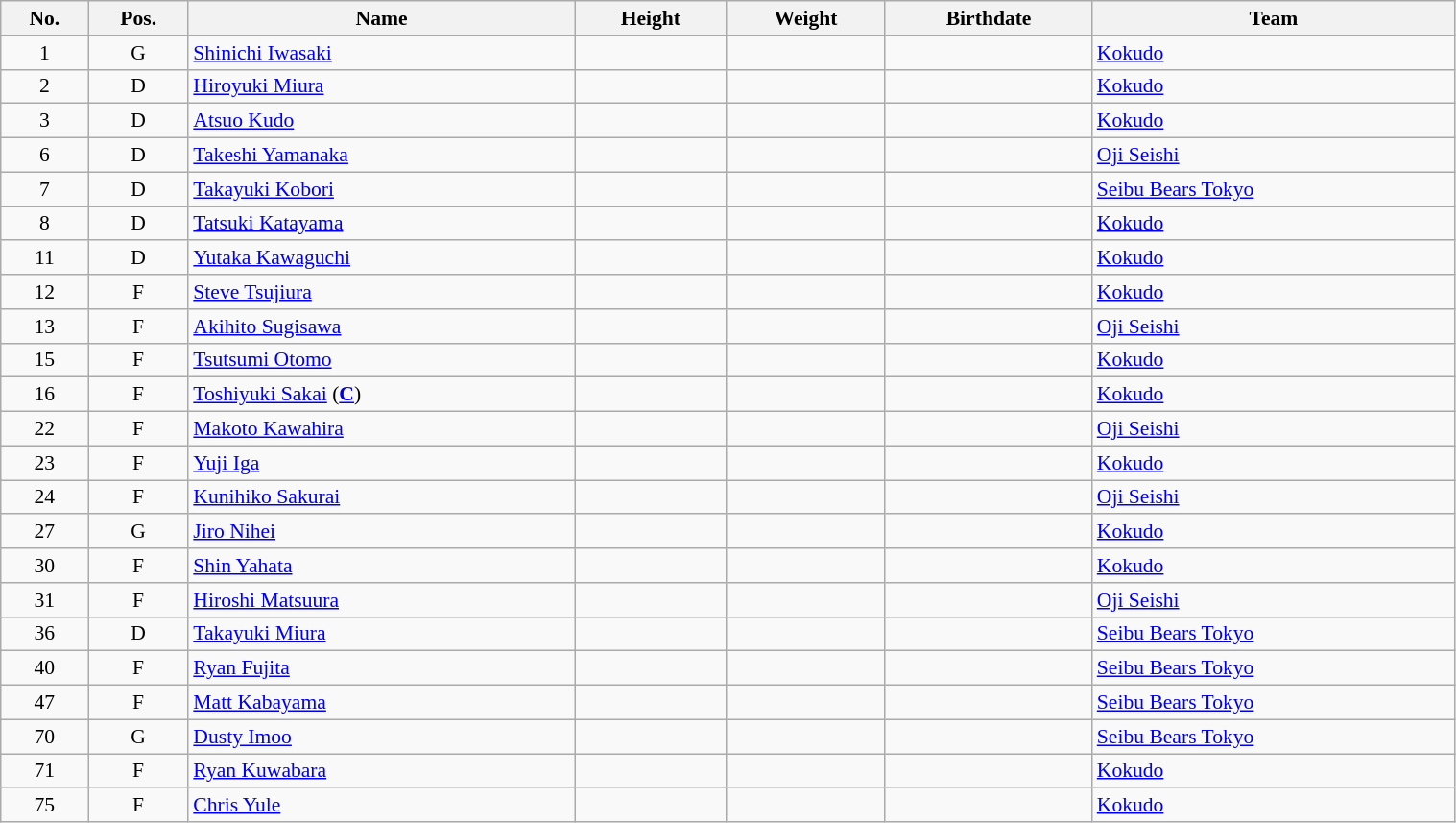<table class="wikitable sortable" width="80%" style="font-size: 90%; text-align: center;">
<tr>
<th>No.</th>
<th>Pos.</th>
<th>Name</th>
<th>Height</th>
<th>Weight</th>
<th>Birthdate</th>
<th>Team</th>
</tr>
<tr>
<td>1</td>
<td>G</td>
<td style="text-align:left;"><a href='#'>Shinichi Iwasaki</a></td>
<td></td>
<td></td>
<td style="text-align:right;"></td>
<td style="text-align:left;"> <a href='#'>Kokudo</a></td>
</tr>
<tr>
<td>2</td>
<td>D</td>
<td style="text-align:left;"><a href='#'>Hiroyuki Miura</a></td>
<td></td>
<td></td>
<td style="text-align:right;"></td>
<td style="text-align:left;"> <a href='#'>Kokudo</a></td>
</tr>
<tr>
<td>3</td>
<td>D</td>
<td style="text-align:left;"><a href='#'>Atsuo Kudo</a></td>
<td></td>
<td></td>
<td style="text-align:right;"></td>
<td style="text-align:left;"> <a href='#'>Kokudo</a></td>
</tr>
<tr>
<td>6</td>
<td>D</td>
<td style="text-align:left;"><a href='#'>Takeshi Yamanaka</a></td>
<td></td>
<td></td>
<td style="text-align:right;"></td>
<td style="text-align:left;"> <a href='#'>Oji Seishi</a></td>
</tr>
<tr>
<td>7</td>
<td>D</td>
<td style="text-align:left;"><a href='#'>Takayuki Kobori</a></td>
<td></td>
<td></td>
<td style="text-align:right;"></td>
<td style="text-align:left;"> <a href='#'>Seibu Bears Tokyo</a></td>
</tr>
<tr>
<td>8</td>
<td>D</td>
<td style="text-align:left;"><a href='#'>Tatsuki Katayama</a></td>
<td></td>
<td></td>
<td style="text-align:right;"></td>
<td style="text-align:left;"> <a href='#'>Kokudo</a></td>
</tr>
<tr>
<td>11</td>
<td>D</td>
<td style="text-align:left;"><a href='#'>Yutaka Kawaguchi</a></td>
<td></td>
<td></td>
<td style="text-align:right;"></td>
<td style="text-align:left;"> <a href='#'>Kokudo</a></td>
</tr>
<tr>
<td>12</td>
<td>F</td>
<td style="text-align:left;"><a href='#'>Steve Tsujiura</a></td>
<td></td>
<td></td>
<td style="text-align:right;"></td>
<td style="text-align:left;"> <a href='#'>Kokudo</a></td>
</tr>
<tr>
<td>13</td>
<td>F</td>
<td style="text-align:left;"><a href='#'>Akihito Sugisawa</a></td>
<td></td>
<td></td>
<td style="text-align:right;"></td>
<td style="text-align:left;"> <a href='#'>Oji Seishi</a></td>
</tr>
<tr>
<td>15</td>
<td>F</td>
<td style="text-align:left;"><a href='#'>Tsutsumi Otomo</a></td>
<td></td>
<td></td>
<td style="text-align:right;"></td>
<td style="text-align:left;"> <a href='#'>Kokudo</a></td>
</tr>
<tr>
<td>16</td>
<td>F</td>
<td style="text-align:left;"><a href='#'>Toshiyuki Sakai</a> (<strong><a href='#'>C</a></strong>)</td>
<td></td>
<td></td>
<td style="text-align:right;"></td>
<td style="text-align:left;"> <a href='#'>Kokudo</a></td>
</tr>
<tr>
<td>22</td>
<td>F</td>
<td style="text-align:left;"><a href='#'>Makoto Kawahira</a></td>
<td></td>
<td></td>
<td style="text-align:right;"></td>
<td style="text-align:left;"> <a href='#'>Oji Seishi</a></td>
</tr>
<tr>
<td>23</td>
<td>F</td>
<td style="text-align:left;"><a href='#'>Yuji Iga</a></td>
<td></td>
<td></td>
<td style="text-align:right;"></td>
<td style="text-align:left;"> <a href='#'>Kokudo</a></td>
</tr>
<tr>
<td>24</td>
<td>F</td>
<td style="text-align:left;"><a href='#'>Kunihiko Sakurai</a></td>
<td></td>
<td></td>
<td style="text-align:right;"></td>
<td style="text-align:left;"> <a href='#'>Oji Seishi</a></td>
</tr>
<tr>
<td>27</td>
<td>G</td>
<td style="text-align:left;"><a href='#'>Jiro Nihei</a></td>
<td></td>
<td></td>
<td style="text-align:right;"></td>
<td style="text-align:left;"> <a href='#'>Kokudo</a></td>
</tr>
<tr>
<td>30</td>
<td>F</td>
<td style="text-align:left;"><a href='#'>Shin Yahata</a></td>
<td></td>
<td></td>
<td style="text-align:right;"></td>
<td style="text-align:left;"> <a href='#'>Kokudo</a></td>
</tr>
<tr>
<td>31</td>
<td>F</td>
<td style="text-align:left;"><a href='#'>Hiroshi Matsuura</a></td>
<td></td>
<td></td>
<td style="text-align:right;"></td>
<td style="text-align:left;"> <a href='#'>Oji Seishi</a></td>
</tr>
<tr>
<td>36</td>
<td>D</td>
<td style="text-align:left;"><a href='#'>Takayuki Miura</a></td>
<td></td>
<td></td>
<td style="text-align:right;"></td>
<td style="text-align:left;"> <a href='#'>Seibu Bears Tokyo</a></td>
</tr>
<tr>
<td>40</td>
<td>F</td>
<td style="text-align:left;"><a href='#'>Ryan Fujita</a></td>
<td></td>
<td></td>
<td style="text-align:right;"></td>
<td style="text-align:left;"> <a href='#'>Seibu Bears Tokyo</a></td>
</tr>
<tr>
<td>47</td>
<td>F</td>
<td style="text-align:left;"><a href='#'>Matt Kabayama</a></td>
<td></td>
<td></td>
<td style="text-align:right;"></td>
<td style="text-align:left;"> <a href='#'>Seibu Bears Tokyo</a></td>
</tr>
<tr>
<td>70</td>
<td>G</td>
<td style="text-align:left;"><a href='#'>Dusty Imoo</a></td>
<td></td>
<td></td>
<td style="text-align:right;"></td>
<td style="text-align:left;"> <a href='#'>Seibu Bears Tokyo</a></td>
</tr>
<tr>
<td>71</td>
<td>F</td>
<td style="text-align:left;"><a href='#'>Ryan Kuwabara</a></td>
<td></td>
<td></td>
<td style="text-align:right;"></td>
<td style="text-align:left;"> <a href='#'>Kokudo</a></td>
</tr>
<tr>
<td>75</td>
<td>F</td>
<td style="text-align:left;"><a href='#'>Chris Yule</a></td>
<td></td>
<td></td>
<td style="text-align:right;"></td>
<td style="text-align:left;"> <a href='#'>Kokudo</a></td>
</tr>
</table>
